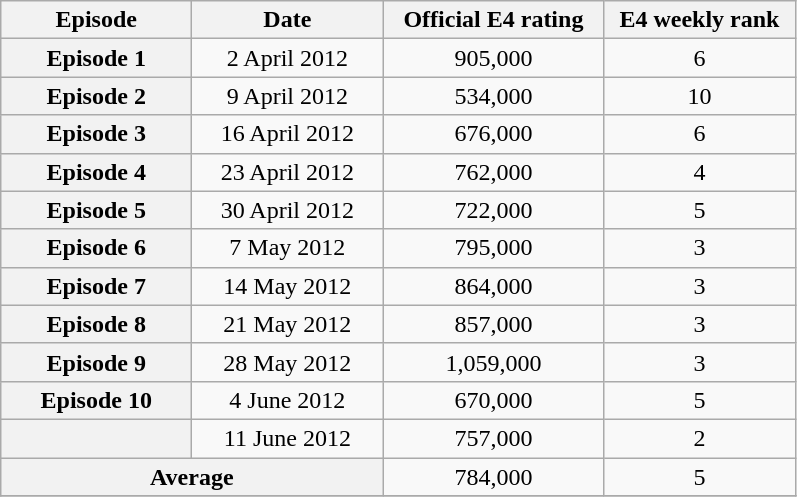<table class="wikitable sortable" style="text-align:center">
<tr>
<th scope="col" style="width:120px;">Episode</th>
<th scope="col" style="width:120px;">Date</th>
<th scope="col" style="width:140px;">Official E4 rating</th>
<th scope="col" style="width:120px;">E4 weekly rank</th>
</tr>
<tr>
<th scope="row">Episode 1</th>
<td>2 April 2012</td>
<td>905,000</td>
<td>6</td>
</tr>
<tr>
<th scope="row">Episode 2</th>
<td>9 April 2012</td>
<td>534,000</td>
<td>10</td>
</tr>
<tr>
<th scope="row">Episode 3</th>
<td>16 April 2012</td>
<td>676,000</td>
<td>6</td>
</tr>
<tr>
<th scope="row">Episode 4</th>
<td>23 April 2012</td>
<td>762,000</td>
<td>4</td>
</tr>
<tr>
<th scope="row">Episode 5</th>
<td>30 April 2012</td>
<td>722,000</td>
<td>5</td>
</tr>
<tr>
<th scope="row">Episode 6</th>
<td>7 May 2012</td>
<td>795,000</td>
<td>3</td>
</tr>
<tr>
<th scope="row">Episode 7</th>
<td>14 May 2012</td>
<td>864,000</td>
<td>3</td>
</tr>
<tr>
<th scope="row">Episode 8</th>
<td>21 May 2012</td>
<td>857,000</td>
<td>3</td>
</tr>
<tr>
<th scope="row">Episode 9</th>
<td>28 May 2012</td>
<td>1,059,000</td>
<td>3</td>
</tr>
<tr>
<th scope="row">Episode 10</th>
<td>4 June 2012</td>
<td>670,000</td>
<td>5</td>
</tr>
<tr>
<th scope="row"></th>
<td>11 June 2012</td>
<td>757,000</td>
<td>2</td>
</tr>
<tr>
<th scope="row" colspan="2">Average</th>
<td>784,000</td>
<td>5</td>
</tr>
<tr>
</tr>
</table>
